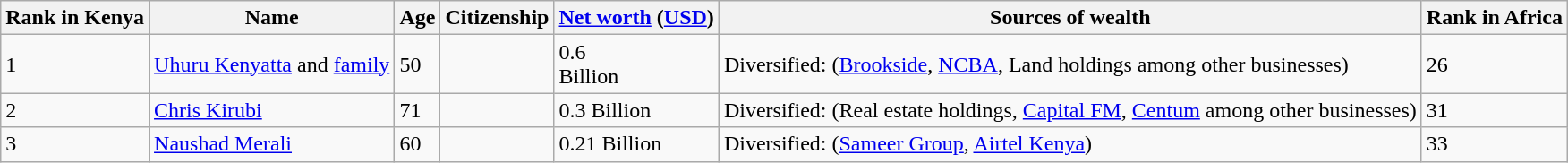<table class="wikitable">
<tr>
<th>Rank in Kenya</th>
<th>Name</th>
<th>Age</th>
<th>Citizenship</th>
<th><a href='#'>Net worth</a> (<a href='#'>USD</a>)</th>
<th>Sources of wealth</th>
<th>Rank in Africa</th>
</tr>
<tr>
<td>1</td>
<td><a href='#'>Uhuru Kenyatta</a> and <a href='#'>family</a></td>
<td>50</td>
<td></td>
<td>0.6<br>Billion</td>
<td>Diversified: (<a href='#'>Brookside</a>, <a href='#'>NCBA</a>, Land holdings among other businesses)</td>
<td>26</td>
</tr>
<tr>
<td>2</td>
<td><a href='#'>Chris Kirubi</a></td>
<td>71</td>
<td></td>
<td>0.3 Billion</td>
<td>Diversified: (Real estate holdings, <a href='#'>Capital FM</a>, <a href='#'>Centum</a> among other businesses)</td>
<td>31</td>
</tr>
<tr>
<td>3</td>
<td><a href='#'>Naushad Merali</a></td>
<td>60</td>
<td></td>
<td>0.21 Billion</td>
<td>Diversified: (<a href='#'>Sameer Group</a>, <a href='#'>Airtel Kenya</a>)</td>
<td>33</td>
</tr>
</table>
